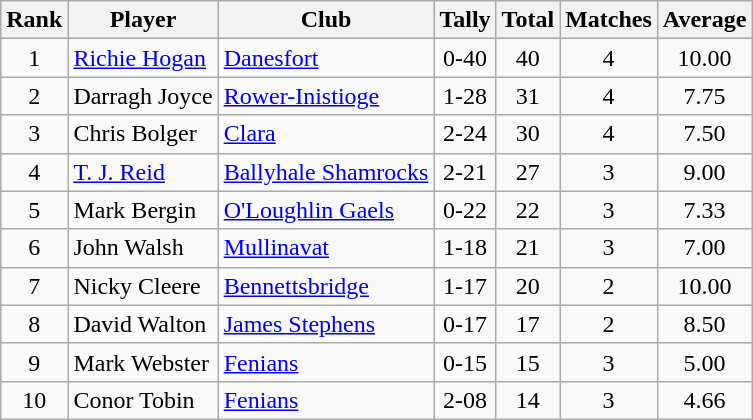<table class="wikitable">
<tr>
<th>Rank</th>
<th>Player</th>
<th>Club</th>
<th>Tally</th>
<th>Total</th>
<th>Matches</th>
<th>Average</th>
</tr>
<tr>
<td rowspan=1 align=center>1</td>
<td><a href='#'>Richie Hogan</a></td>
<td><a href='#'>Danesfort</a></td>
<td align=center>0-40</td>
<td align=center>40</td>
<td align=center>4</td>
<td align=center>10.00</td>
</tr>
<tr>
<td rowspan=1 align=center>2</td>
<td>Darragh Joyce</td>
<td><a href='#'>Rower-Inistioge</a></td>
<td align=center>1-28</td>
<td align=center>31</td>
<td align=center>4</td>
<td align=center>7.75</td>
</tr>
<tr>
<td rowspan=1 align=center>3</td>
<td>Chris Bolger</td>
<td><a href='#'>Clara</a></td>
<td align=center>2-24</td>
<td align=center>30</td>
<td align=center>4</td>
<td align=center>7.50</td>
</tr>
<tr>
<td rowspan=1 align=center>4</td>
<td><a href='#'>T. J. Reid</a></td>
<td><a href='#'>Ballyhale Shamrocks</a></td>
<td align=center>2-21</td>
<td align=center>27</td>
<td align=center>3</td>
<td align=center>9.00</td>
</tr>
<tr>
<td rowspan=1 align=center>5</td>
<td>Mark Bergin</td>
<td><a href='#'>O'Loughlin Gaels</a></td>
<td align=center>0-22</td>
<td align=center>22</td>
<td align=center>3</td>
<td align=center>7.33</td>
</tr>
<tr>
<td rowspan=1 align=center>6</td>
<td>John Walsh</td>
<td><a href='#'>Mullinavat</a></td>
<td align=center>1-18</td>
<td align=center>21</td>
<td align=center>3</td>
<td align=center>7.00</td>
</tr>
<tr>
<td rowspan=1 align=center>7</td>
<td>Nicky Cleere</td>
<td><a href='#'>Bennettsbridge</a></td>
<td align=center>1-17</td>
<td align=center>20</td>
<td align=center>2</td>
<td align=center>10.00</td>
</tr>
<tr>
<td rowspan=1 align=center>8</td>
<td>David Walton</td>
<td><a href='#'>James Stephens</a></td>
<td align=center>0-17</td>
<td align=center>17</td>
<td align=center>2</td>
<td align=center>8.50</td>
</tr>
<tr>
<td rowspan=1 align=center>9</td>
<td>Mark Webster</td>
<td><a href='#'>Fenians</a></td>
<td align=center>0-15</td>
<td align=center>15</td>
<td align=center>3</td>
<td align=center>5.00</td>
</tr>
<tr>
<td rowspan=1 align=center>10</td>
<td>Conor Tobin</td>
<td><a href='#'>Fenians</a></td>
<td align=center>2-08</td>
<td align=center>14</td>
<td align=center>3</td>
<td align=center>4.66</td>
</tr>
</table>
